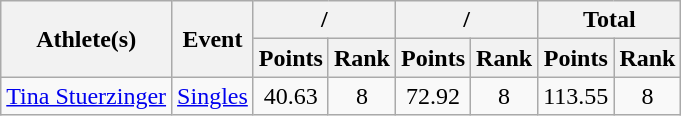<table class="wikitable">
<tr>
<th rowspan="2">Athlete(s)</th>
<th rowspan="2">Event</th>
<th colspan="2">/</th>
<th colspan="2">/</th>
<th colspan="2">Total</th>
</tr>
<tr>
<th>Points</th>
<th>Rank</th>
<th>Points</th>
<th>Rank</th>
<th>Points</th>
<th>Rank</th>
</tr>
<tr>
<td><a href='#'>Tina Stuerzinger</a></td>
<td><a href='#'>Singles</a></td>
<td align="center">40.63</td>
<td align="center">8</td>
<td align="center">72.92</td>
<td align="center">8</td>
<td align="center">113.55</td>
<td align="center">8</td>
</tr>
</table>
